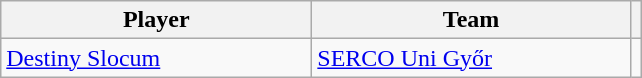<table class="wikitable" style="text-align: center;">
<tr>
<th style="width:200px;">Player</th>
<th style="width:205px;">Team</th>
<th></th>
</tr>
<tr>
<td align=left> <a href='#'>Destiny Slocum</a></td>
<td align=left> <a href='#'>SERCO Uni Győr</a></td>
<td></td>
</tr>
</table>
